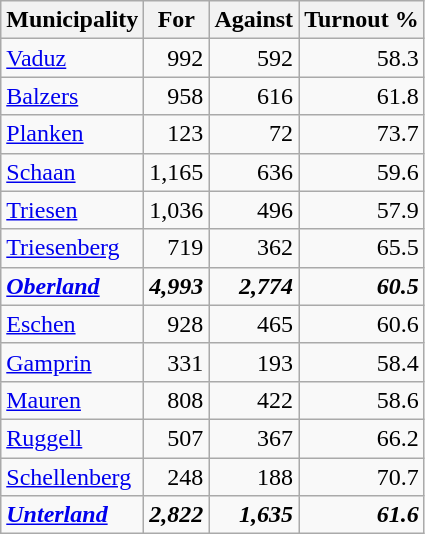<table class="wikitable" style=text-align:right>
<tr>
<th>Municipality</th>
<th>For</th>
<th>Against</th>
<th>Turnout %</th>
</tr>
<tr>
<td align=left><a href='#'>Vaduz</a></td>
<td>992</td>
<td>592</td>
<td>58.3</td>
</tr>
<tr>
<td align=left><a href='#'>Balzers</a></td>
<td>958</td>
<td>616</td>
<td>61.8</td>
</tr>
<tr>
<td align=left><a href='#'>Planken</a></td>
<td>123</td>
<td>72</td>
<td>73.7</td>
</tr>
<tr>
<td align=left><a href='#'>Schaan</a></td>
<td>1,165</td>
<td>636</td>
<td>59.6</td>
</tr>
<tr>
<td align=left><a href='#'>Triesen</a></td>
<td>1,036</td>
<td>496</td>
<td>57.9</td>
</tr>
<tr>
<td align=left><a href='#'>Triesenberg</a></td>
<td>719</td>
<td>362</td>
<td>65.5</td>
</tr>
<tr>
<td align=left><a href='#'><strong><em>Oberland</em></strong></a></td>
<td><strong><em>4,993</em></strong></td>
<td><strong><em>2,774</em></strong></td>
<td><strong><em>60.5</em></strong></td>
</tr>
<tr>
<td align=left><a href='#'>Eschen</a></td>
<td>928</td>
<td>465</td>
<td>60.6</td>
</tr>
<tr>
<td align=left><a href='#'>Gamprin</a></td>
<td>331</td>
<td>193</td>
<td>58.4</td>
</tr>
<tr>
<td align=left><a href='#'>Mauren</a></td>
<td>808</td>
<td>422</td>
<td>58.6</td>
</tr>
<tr>
<td align=left><a href='#'>Ruggell</a></td>
<td>507</td>
<td>367</td>
<td>66.2</td>
</tr>
<tr>
<td align=left><a href='#'>Schellenberg</a></td>
<td>248</td>
<td>188</td>
<td>70.7</td>
</tr>
<tr>
<td align=left><a href='#'><strong><em>Unterland</em></strong></a></td>
<td><strong><em>2,822</em></strong></td>
<td><strong><em>1,635</em></strong></td>
<td><strong><em>61.6</em></strong></td>
</tr>
</table>
